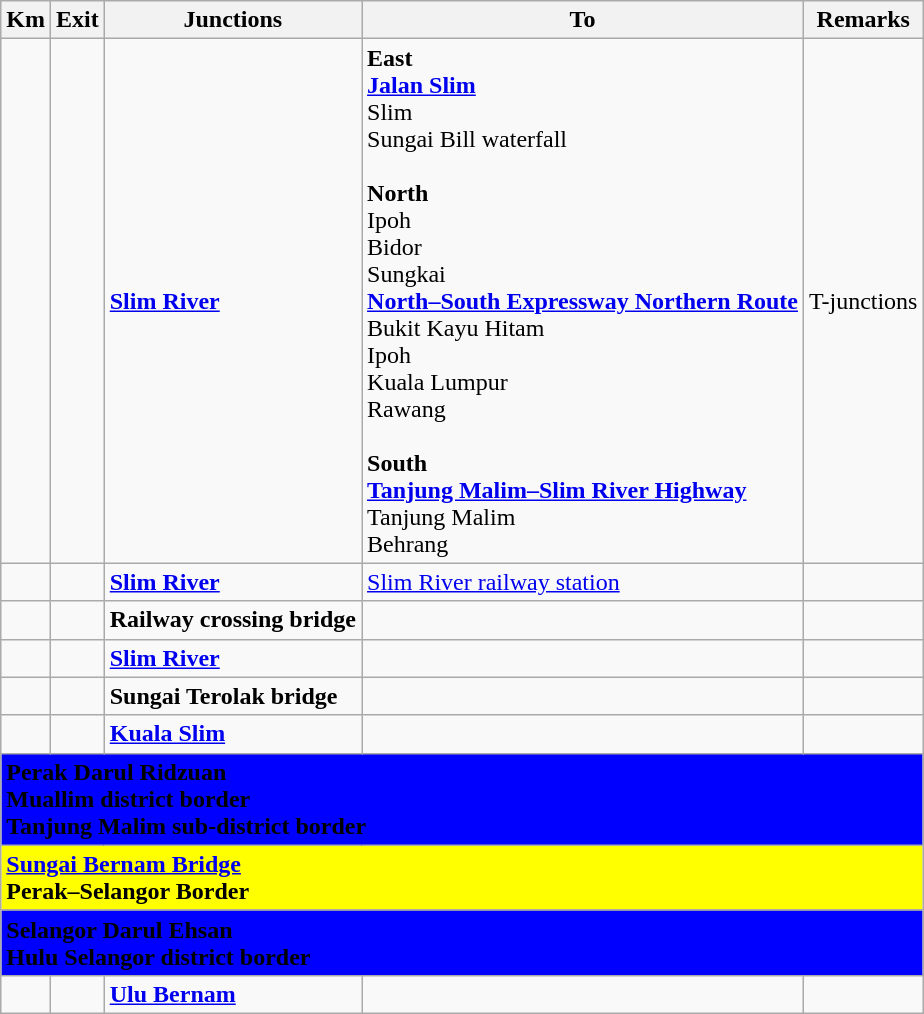<table class="wikitable">
<tr>
<th>Km</th>
<th>Exit</th>
<th>Junctions</th>
<th>To</th>
<th>Remarks</th>
</tr>
<tr>
<td></td>
<td></td>
<td><strong><a href='#'>Slim River</a></strong></td>
<td><strong>East</strong><br> <strong><a href='#'>Jalan Slim</a></strong><br>Slim<br>Sungai Bill waterfall<br><br><strong>North</strong><br> Ipoh<br> Bidor<br> Sungkai<br>  <strong><a href='#'>North–South Expressway Northern Route</a></strong><br>Bukit Kayu Hitam<br>Ipoh<br>Kuala Lumpur<br>Rawang<br><br><strong>South</strong><br> <strong><a href='#'>Tanjung Malim–Slim River Highway</a></strong><br> Tanjung Malim<br> Behrang</td>
<td>T-junctions</td>
</tr>
<tr>
<td></td>
<td></td>
<td><strong><a href='#'>Slim River</a></strong></td>
<td><a href='#'>Slim River railway station</a><br></td>
<td></td>
</tr>
<tr>
<td></td>
<td></td>
<td><strong>Railway crossing bridge</strong></td>
<td></td>
<td></td>
</tr>
<tr>
<td></td>
<td></td>
<td><strong><a href='#'>Slim River</a></strong></td>
<td></td>
<td></td>
</tr>
<tr>
<td></td>
<td></td>
<td><strong>Sungai Terolak bridge</strong></td>
<td></td>
<td></td>
</tr>
<tr>
<td></td>
<td></td>
<td><strong><a href='#'>Kuala Slim</a></strong></td>
<td></td>
<td></td>
</tr>
<tr>
<td style="width:600px" colspan="6" style="text-align:center" bgcolor="blue"><strong><span>Perak Darul Ridzuan<br>Muallim district border<br>Tanjung Malim sub-district border</span></strong></td>
</tr>
<tr>
<td style="width:600px" colspan="6" style="text-align:center" bgcolor="yellow"><strong><span><a href='#'>Sungai Bernam Bridge</a><br>Perak–Selangor Border</span></strong></td>
</tr>
<tr>
<td style="width:600px" colspan="6" style="text-align:center" bgcolor="blue"><strong><span>Selangor Darul Ehsan<br>Hulu Selangor district border</span></strong></td>
</tr>
<tr>
<td></td>
<td></td>
<td><strong><a href='#'>Ulu Bernam</a></strong></td>
<td></td>
<td></td>
</tr>
</table>
